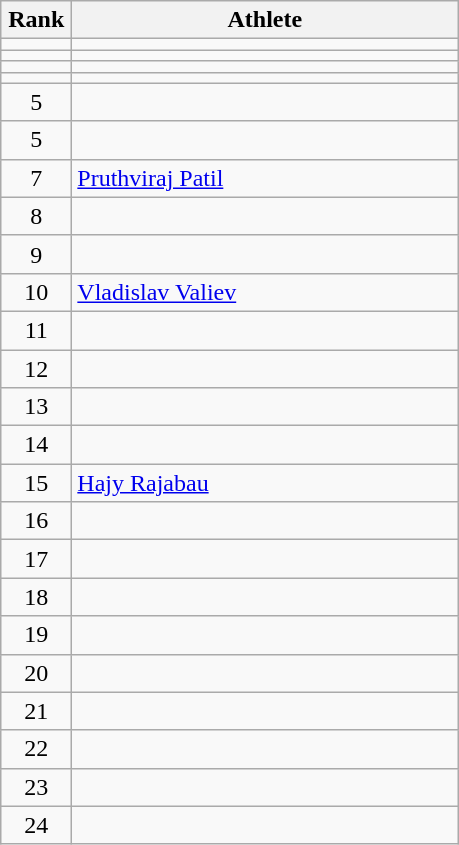<table class="wikitable" style="text-align: center;">
<tr>
<th width=40>Rank</th>
<th width=250>Athlete</th>
</tr>
<tr>
<td></td>
<td align="left"></td>
</tr>
<tr>
<td></td>
<td align="left"></td>
</tr>
<tr>
<td></td>
<td align="left"></td>
</tr>
<tr>
<td></td>
<td align="left"></td>
</tr>
<tr>
<td>5</td>
<td align="left"></td>
</tr>
<tr>
<td>5</td>
<td align="left"></td>
</tr>
<tr>
<td>7</td>
<td align="left"> <a href='#'>Pruthviraj Patil</a> </td>
</tr>
<tr>
<td>8</td>
<td align="left"></td>
</tr>
<tr>
<td>9</td>
<td align="left"></td>
</tr>
<tr>
<td>10</td>
<td align="left"> <a href='#'>Vladislav Valiev</a> </td>
</tr>
<tr>
<td>11</td>
<td align="left"></td>
</tr>
<tr>
<td>12</td>
<td align="left"></td>
</tr>
<tr>
<td>13</td>
<td align="left"></td>
</tr>
<tr>
<td>14</td>
<td align="left"></td>
</tr>
<tr>
<td>15</td>
<td align="left"> <a href='#'>Hajy Rajabau</a> </td>
</tr>
<tr>
<td>16</td>
<td align="left"></td>
</tr>
<tr>
<td>17</td>
<td align="left"></td>
</tr>
<tr>
<td>18</td>
<td align="left"></td>
</tr>
<tr>
<td>19</td>
<td align="left"></td>
</tr>
<tr>
<td>20</td>
<td align="left"></td>
</tr>
<tr>
<td>21</td>
<td align="left"></td>
</tr>
<tr>
<td>22</td>
<td align="left"></td>
</tr>
<tr>
<td>23</td>
<td align="left"></td>
</tr>
<tr>
<td>24</td>
<td align="left"></td>
</tr>
</table>
